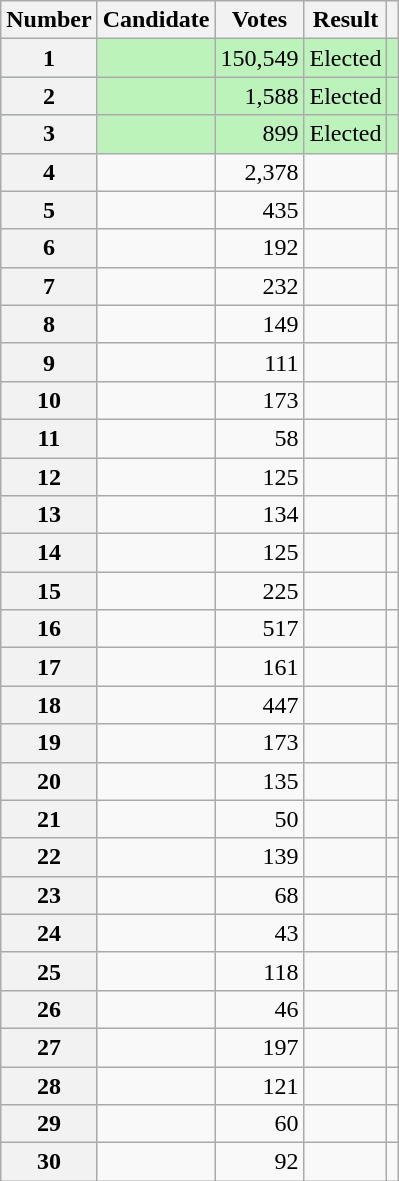<table class="wikitable sortable">
<tr>
<th scope="col">Number</th>
<th scope="col">Candidate</th>
<th scope="col">Votes</th>
<th scope="col">Result</th>
<th scope="col" class="unsortable"></th>
</tr>
<tr bgcolor=bbf3bb>
<th scope="row">1</th>
<td></td>
<td style="text-align:right">150,549</td>
<td>Elected</td>
<td></td>
</tr>
<tr bgcolor=bbf3bb>
<th scope="row">2</th>
<td></td>
<td style="text-align:right">1,588</td>
<td>Elected</td>
<td></td>
</tr>
<tr bgcolor=bbf3bb>
<th scope="row">3</th>
<td></td>
<td style="text-align:right">899</td>
<td>Elected</td>
<td></td>
</tr>
<tr>
<th scope="row">4</th>
<td></td>
<td style="text-align:right">2,378</td>
<td></td>
<td></td>
</tr>
<tr>
<th scope="row">5</th>
<td></td>
<td style="text-align:right">435</td>
<td></td>
<td></td>
</tr>
<tr>
<th scope="row">6</th>
<td></td>
<td style="text-align:right">192</td>
<td></td>
<td></td>
</tr>
<tr>
<th scope="row">7</th>
<td></td>
<td style="text-align:right">232</td>
<td></td>
<td></td>
</tr>
<tr>
<th scope="row">8</th>
<td></td>
<td style="text-align:right">149</td>
<td></td>
<td></td>
</tr>
<tr>
<th scope="row">9</th>
<td></td>
<td style="text-align:right">111</td>
<td></td>
<td></td>
</tr>
<tr>
<th scope="row">10</th>
<td></td>
<td style="text-align:right">173</td>
<td></td>
<td></td>
</tr>
<tr>
<th scope="row">11</th>
<td></td>
<td style="text-align:right">58</td>
<td></td>
<td></td>
</tr>
<tr>
<th scope="row">12</th>
<td></td>
<td style="text-align:right">125</td>
<td></td>
<td></td>
</tr>
<tr>
<th scope="row">13</th>
<td></td>
<td style="text-align:right">134</td>
<td></td>
<td></td>
</tr>
<tr>
<th scope="row">14</th>
<td></td>
<td style="text-align:right">125</td>
<td></td>
<td></td>
</tr>
<tr>
<th scope="row">15</th>
<td></td>
<td style="text-align:right">225</td>
<td></td>
<td></td>
</tr>
<tr>
<th scope="row">16</th>
<td></td>
<td style="text-align:right">517</td>
<td></td>
<td></td>
</tr>
<tr>
<th scope="row">17</th>
<td></td>
<td style="text-align:right">161</td>
<td></td>
<td></td>
</tr>
<tr>
<th scope="row">18</th>
<td></td>
<td style="text-align:right">447</td>
<td></td>
<td></td>
</tr>
<tr>
<th scope="row">19</th>
<td></td>
<td style="text-align:right">173</td>
<td></td>
<td></td>
</tr>
<tr>
<th scope="row">20</th>
<td></td>
<td style="text-align:right">135</td>
<td></td>
<td></td>
</tr>
<tr>
<th scope="row">21</th>
<td></td>
<td style="text-align:right">50</td>
<td></td>
<td></td>
</tr>
<tr>
<th scope="row">22</th>
<td></td>
<td style="text-align:right">139</td>
<td></td>
<td></td>
</tr>
<tr>
<th scope="row">23</th>
<td></td>
<td style="text-align:right">68</td>
<td></td>
<td></td>
</tr>
<tr>
<th scope="row">24</th>
<td></td>
<td style="text-align:right">43</td>
<td></td>
<td></td>
</tr>
<tr>
<th scope="row">25</th>
<td></td>
<td style="text-align:right">118</td>
<td></td>
<td></td>
</tr>
<tr>
<th scope="row">26</th>
<td></td>
<td style="text-align:right">46</td>
<td></td>
<td></td>
</tr>
<tr>
<th scope="row">27</th>
<td></td>
<td style="text-align:right">197</td>
<td></td>
<td></td>
</tr>
<tr>
<th scope="row">28</th>
<td></td>
<td style="text-align:right">121</td>
<td></td>
<td></td>
</tr>
<tr>
<th scope="row">29</th>
<td></td>
<td style="text-align:right">60</td>
<td></td>
<td></td>
</tr>
<tr>
<th scope="row">30</th>
<td></td>
<td style="text-align:right">92</td>
<td></td>
<td></td>
</tr>
</table>
